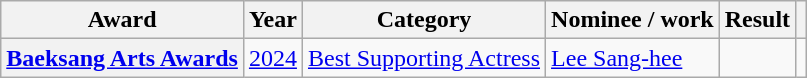<table class="wikitable plainrowheaders sortable">
<tr>
<th scope="col">Award</th>
<th scope="col">Year</th>
<th scope="col">Category</th>
<th scope="col">Nominee / work</th>
<th scope="col">Result</th>
<th scope="col" class="unsortable"></th>
</tr>
<tr>
<th scope="row"><a href='#'>Baeksang Arts Awards</a></th>
<td style="text-align:center"><a href='#'>2024</a></td>
<td><a href='#'>Best Supporting Actress</a></td>
<td><a href='#'>Lee Sang-hee</a></td>
<td></td>
<td style="text-align:center"></td>
</tr>
</table>
